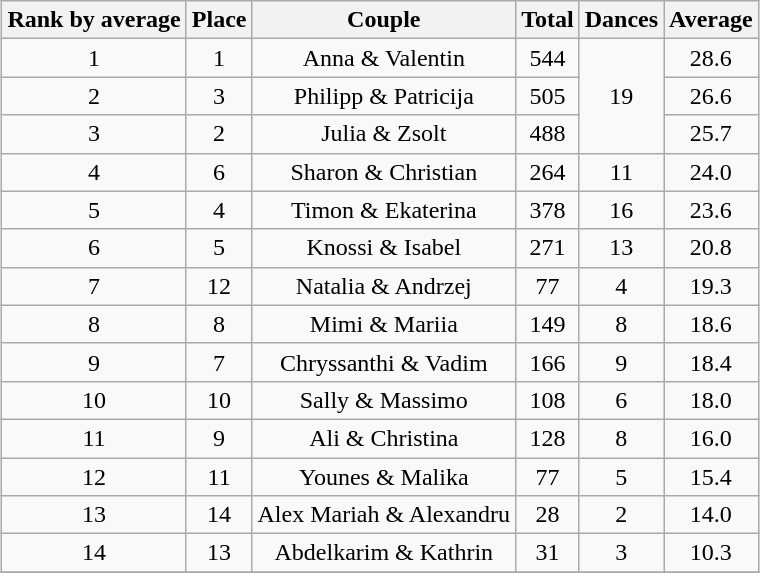<table class="wikitable sortable" style="margin:auto; text-align:center; white-space:nowrap">
<tr>
<th>Rank by average</th>
<th>Place</th>
<th>Couple</th>
<th>Total</th>
<th>Dances</th>
<th>Average</th>
</tr>
<tr>
<td>1</td>
<td>1</td>
<td>Anna & Valentin</td>
<td>544</td>
<td rowspan="3">19</td>
<td>28.6</td>
</tr>
<tr>
<td>2</td>
<td>3</td>
<td>Philipp & Patricija</td>
<td>505</td>
<td>26.6</td>
</tr>
<tr>
<td>3</td>
<td>2</td>
<td>Julia & Zsolt</td>
<td>488</td>
<td>25.7</td>
</tr>
<tr>
<td>4</td>
<td>6</td>
<td>Sharon & Christian</td>
<td>264</td>
<td>11</td>
<td>24.0</td>
</tr>
<tr>
<td>5</td>
<td>4</td>
<td>Timon & Ekaterina</td>
<td>378</td>
<td>16</td>
<td>23.6</td>
</tr>
<tr>
<td>6</td>
<td>5</td>
<td>Knossi & Isabel</td>
<td>271</td>
<td>13</td>
<td>20.8</td>
</tr>
<tr>
<td>7</td>
<td>12</td>
<td>Natalia & Andrzej</td>
<td>77</td>
<td>4</td>
<td>19.3</td>
</tr>
<tr>
<td>8</td>
<td>8</td>
<td>Mimi & Mariia</td>
<td>149</td>
<td>8</td>
<td>18.6</td>
</tr>
<tr>
<td>9</td>
<td>7</td>
<td>Chryssanthi & Vadim</td>
<td>166</td>
<td>9</td>
<td>18.4</td>
</tr>
<tr>
<td>10</td>
<td>10</td>
<td>Sally & Massimo</td>
<td>108</td>
<td>6</td>
<td>18.0</td>
</tr>
<tr>
<td>11</td>
<td>9</td>
<td>Ali & Christina</td>
<td>128</td>
<td>8</td>
<td>16.0</td>
</tr>
<tr>
<td>12</td>
<td>11</td>
<td>Younes & Malika</td>
<td>77</td>
<td>5</td>
<td>15.4</td>
</tr>
<tr>
<td>13</td>
<td>14</td>
<td>Alex Mariah & Alexandru</td>
<td>28</td>
<td>2</td>
<td>14.0</td>
</tr>
<tr>
<td>14</td>
<td>13</td>
<td>Abdelkarim & Kathrin</td>
<td>31</td>
<td>3</td>
<td>10.3</td>
</tr>
<tr>
</tr>
</table>
